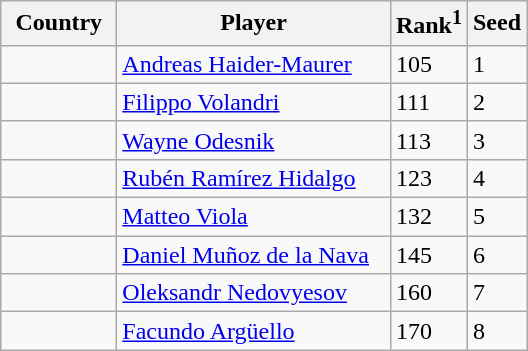<table class="sortable wikitable">
<tr>
<th width="70">Country</th>
<th width="175">Player</th>
<th>Rank<sup>1</sup></th>
<th>Seed</th>
</tr>
<tr>
<td></td>
<td><a href='#'>Andreas Haider-Maurer</a></td>
<td>105</td>
<td>1</td>
</tr>
<tr>
<td></td>
<td><a href='#'>Filippo Volandri</a></td>
<td>111</td>
<td>2</td>
</tr>
<tr>
<td></td>
<td><a href='#'>Wayne Odesnik</a></td>
<td>113</td>
<td>3</td>
</tr>
<tr>
<td></td>
<td><a href='#'>Rubén Ramírez Hidalgo</a></td>
<td>123</td>
<td>4</td>
</tr>
<tr>
<td></td>
<td><a href='#'>Matteo Viola</a></td>
<td>132</td>
<td>5</td>
</tr>
<tr>
<td></td>
<td><a href='#'>Daniel Muñoz de la Nava</a></td>
<td>145</td>
<td>6</td>
</tr>
<tr>
<td></td>
<td><a href='#'>Oleksandr Nedovyesov</a></td>
<td>160</td>
<td>7</td>
</tr>
<tr>
<td></td>
<td><a href='#'>Facundo Argüello</a></td>
<td>170</td>
<td>8</td>
</tr>
</table>
